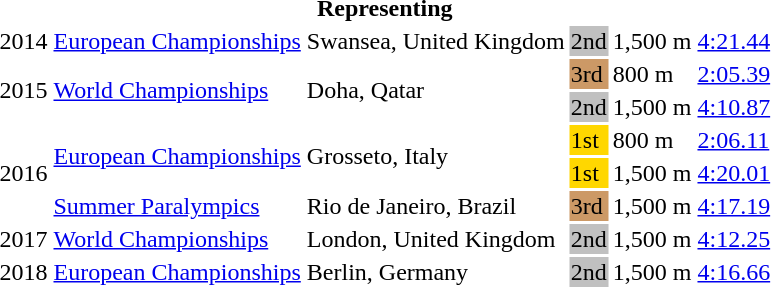<table>
<tr>
<th colspan="6">Representing </th>
</tr>
<tr>
<td>2014</td>
<td><a href='#'>European Championships</a></td>
<td>Swansea, United Kingdom</td>
<td bgcolor=silver>2nd</td>
<td>1,500 m</td>
<td><a href='#'>4:21.44</a></td>
</tr>
<tr>
<td rowspan=2>2015</td>
<td rowspan=2><a href='#'>World Championships</a></td>
<td rowspan=2>Doha, Qatar</td>
<td bgcolor=cc9966>3rd</td>
<td>800 m</td>
<td><a href='#'>2:05.39</a></td>
</tr>
<tr>
<td bgcolor=silver>2nd</td>
<td>1,500 m</td>
<td><a href='#'>4:10.87</a></td>
</tr>
<tr>
<td rowspan=3>2016</td>
<td rowspan=2><a href='#'>European Championships</a></td>
<td rowspan=2>Grosseto, Italy</td>
<td bgcolor=gold>1st</td>
<td>800 m</td>
<td><a href='#'>2:06.11</a></td>
</tr>
<tr>
<td bgcolor=gold>1st</td>
<td>1,500 m</td>
<td><a href='#'>4:20.01</a></td>
</tr>
<tr>
<td><a href='#'>Summer Paralympics</a></td>
<td>Rio de Janeiro, Brazil</td>
<td bgcolor=cc9966>3rd</td>
<td>1,500 m</td>
<td><a href='#'>4:17.19</a></td>
</tr>
<tr>
<td>2017</td>
<td><a href='#'>World Championships</a></td>
<td>London, United Kingdom</td>
<td bgcolor=silver>2nd</td>
<td>1,500 m</td>
<td><a href='#'>4:12.25</a></td>
</tr>
<tr>
<td>2018</td>
<td><a href='#'>European Championships</a></td>
<td>Berlin, Germany</td>
<td bgcolor=silver>2nd</td>
<td>1,500 m</td>
<td><a href='#'>4:16.66</a></td>
</tr>
</table>
